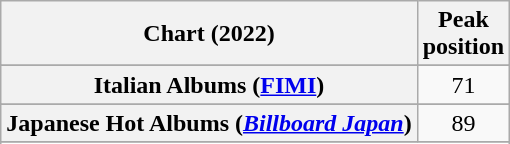<table class="wikitable sortable plainrowheaders" style="text-align:center">
<tr>
<th scope="col">Chart (2022)</th>
<th scope="col">Peak<br>position</th>
</tr>
<tr>
</tr>
<tr>
</tr>
<tr>
</tr>
<tr>
</tr>
<tr>
</tr>
<tr>
</tr>
<tr>
</tr>
<tr>
</tr>
<tr>
</tr>
<tr>
</tr>
<tr>
</tr>
<tr>
<th scope="row">Italian Albums (<a href='#'>FIMI</a>)</th>
<td>71</td>
</tr>
<tr>
</tr>
<tr>
<th scope="row">Japanese Hot Albums (<em><a href='#'>Billboard Japan</a></em>)</th>
<td>89</td>
</tr>
<tr>
</tr>
<tr>
</tr>
<tr>
</tr>
<tr>
</tr>
<tr>
</tr>
<tr>
</tr>
<tr>
</tr>
<tr>
</tr>
<tr>
</tr>
<tr>
</tr>
<tr>
</tr>
<tr>
</tr>
<tr>
</tr>
</table>
